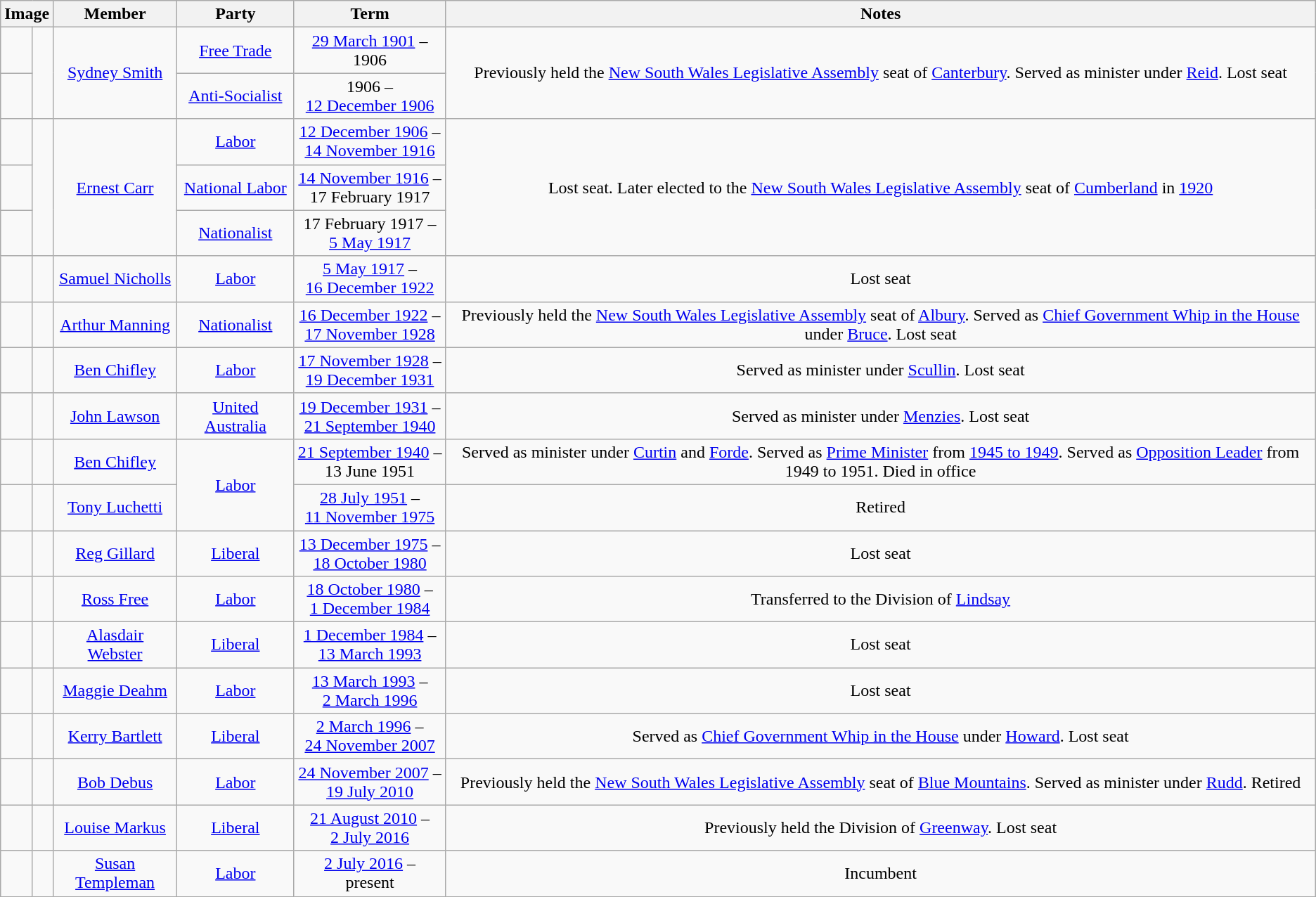<table class=wikitable style="text-align:center">
<tr>
<th colspan=2>Image</th>
<th>Member</th>
<th>Party</th>
<th>Term</th>
<th>Notes</th>
</tr>
<tr>
<td> </td>
<td rowspan=2></td>
<td rowspan=2><a href='#'>Sydney Smith</a><br></td>
<td><a href='#'>Free Trade</a></td>
<td nowrap><a href='#'>29 March 1901</a> –<br>1906</td>
<td rowspan=2>Previously held the <a href='#'>New South Wales Legislative Assembly</a> seat of <a href='#'>Canterbury</a>. Served as minister under <a href='#'>Reid</a>. Lost seat</td>
</tr>
<tr>
<td> </td>
<td nowrap><a href='#'>Anti-Socialist</a></td>
<td nowrap>1906 –<br><a href='#'>12 December 1906</a></td>
</tr>
<tr>
<td> </td>
<td rowspan=3></td>
<td rowspan=3><a href='#'>Ernest Carr</a><br></td>
<td><a href='#'>Labor</a></td>
<td nowrap><a href='#'>12 December 1906</a> –<br><a href='#'>14 November 1916</a></td>
<td rowspan=3>Lost seat. Later elected to the <a href='#'>New South Wales Legislative Assembly</a> seat of <a href='#'>Cumberland</a> in <a href='#'>1920</a></td>
</tr>
<tr>
<td> </td>
<td nowrap><a href='#'>National Labor</a></td>
<td nowrap><a href='#'>14 November 1916</a> –<br>17 February 1917</td>
</tr>
<tr>
<td> </td>
<td nowrap><a href='#'>Nationalist</a></td>
<td nowrap>17 February 1917 –<br><a href='#'>5 May 1917</a></td>
</tr>
<tr>
<td> </td>
<td></td>
<td><a href='#'>Samuel Nicholls</a><br></td>
<td><a href='#'>Labor</a></td>
<td nowrap><a href='#'>5 May 1917</a> –<br><a href='#'>16 December 1922</a></td>
<td>Lost seat</td>
</tr>
<tr>
<td> </td>
<td></td>
<td><a href='#'>Arthur Manning</a><br></td>
<td><a href='#'>Nationalist</a></td>
<td nowrap><a href='#'>16 December 1922</a> –<br><a href='#'>17 November 1928</a></td>
<td>Previously held the <a href='#'>New South Wales Legislative Assembly</a> seat of <a href='#'>Albury</a>. Served as <a href='#'>Chief Government Whip in the House</a> under <a href='#'>Bruce</a>. Lost seat</td>
</tr>
<tr>
<td> </td>
<td></td>
<td><a href='#'>Ben Chifley</a><br></td>
<td><a href='#'>Labor</a></td>
<td nowrap><a href='#'>17 November 1928</a> –<br><a href='#'>19 December 1931</a></td>
<td>Served as minister under <a href='#'>Scullin</a>. Lost seat</td>
</tr>
<tr>
<td> </td>
<td></td>
<td><a href='#'>John Lawson</a><br></td>
<td><a href='#'>United Australia</a></td>
<td nowrap><a href='#'>19 December 1931</a> –<br><a href='#'>21 September 1940</a></td>
<td>Served as minister under <a href='#'>Menzies</a>. Lost seat</td>
</tr>
<tr>
<td> </td>
<td></td>
<td><a href='#'>Ben Chifley</a><br></td>
<td rowspan="2"><a href='#'>Labor</a></td>
<td nowrap><a href='#'>21 September 1940</a> –<br>13 June 1951</td>
<td>Served as minister under <a href='#'>Curtin</a> and <a href='#'>Forde</a>. Served as <a href='#'>Prime Minister</a> from <a href='#'>1945 to 1949</a>. Served as <a href='#'>Opposition Leader</a> from 1949 to 1951. Died in office</td>
</tr>
<tr>
<td> </td>
<td></td>
<td><a href='#'>Tony Luchetti</a><br></td>
<td nowrap><a href='#'>28 July 1951</a> –<br><a href='#'>11 November 1975</a></td>
<td>Retired</td>
</tr>
<tr>
<td> </td>
<td></td>
<td><a href='#'>Reg Gillard</a><br></td>
<td><a href='#'>Liberal</a></td>
<td nowrap><a href='#'>13 December 1975</a> –<br><a href='#'>18 October 1980</a></td>
<td>Lost seat</td>
</tr>
<tr>
<td> </td>
<td></td>
<td><a href='#'>Ross Free</a><br></td>
<td><a href='#'>Labor</a></td>
<td nowrap><a href='#'>18 October 1980</a> –<br><a href='#'>1 December 1984</a></td>
<td>Transferred to the Division of <a href='#'>Lindsay</a></td>
</tr>
<tr>
<td> </td>
<td></td>
<td><a href='#'>Alasdair Webster</a><br></td>
<td><a href='#'>Liberal</a></td>
<td nowrap><a href='#'>1 December 1984</a> –<br><a href='#'>13 March 1993</a></td>
<td>Lost seat</td>
</tr>
<tr>
<td> </td>
<td></td>
<td><a href='#'>Maggie Deahm</a><br></td>
<td><a href='#'>Labor</a></td>
<td nowrap><a href='#'>13 March 1993</a> –<br><a href='#'>2 March 1996</a></td>
<td>Lost seat</td>
</tr>
<tr>
<td> </td>
<td></td>
<td><a href='#'>Kerry Bartlett</a><br></td>
<td><a href='#'>Liberal</a></td>
<td nowrap><a href='#'>2 March 1996</a> –<br><a href='#'>24 November 2007</a></td>
<td>Served as <a href='#'>Chief Government Whip in the House</a> under <a href='#'>Howard</a>. Lost seat</td>
</tr>
<tr>
<td> </td>
<td></td>
<td><a href='#'>Bob Debus</a><br></td>
<td><a href='#'>Labor</a></td>
<td nowrap><a href='#'>24 November 2007</a> –<br><a href='#'>19 July 2010</a></td>
<td>Previously held the <a href='#'>New South Wales Legislative Assembly</a> seat of <a href='#'>Blue Mountains</a>. Served as minister under <a href='#'>Rudd</a>. Retired</td>
</tr>
<tr>
<td> </td>
<td></td>
<td><a href='#'>Louise Markus</a><br></td>
<td><a href='#'>Liberal</a></td>
<td nowrap><a href='#'>21 August 2010</a> –<br><a href='#'>2 July 2016</a></td>
<td>Previously held the Division of <a href='#'>Greenway</a>. Lost seat</td>
</tr>
<tr>
<td> </td>
<td></td>
<td><a href='#'>Susan Templeman</a><br></td>
<td><a href='#'>Labor</a></td>
<td nowrap><a href='#'>2 July 2016</a> –<br>present</td>
<td>Incumbent</td>
</tr>
</table>
